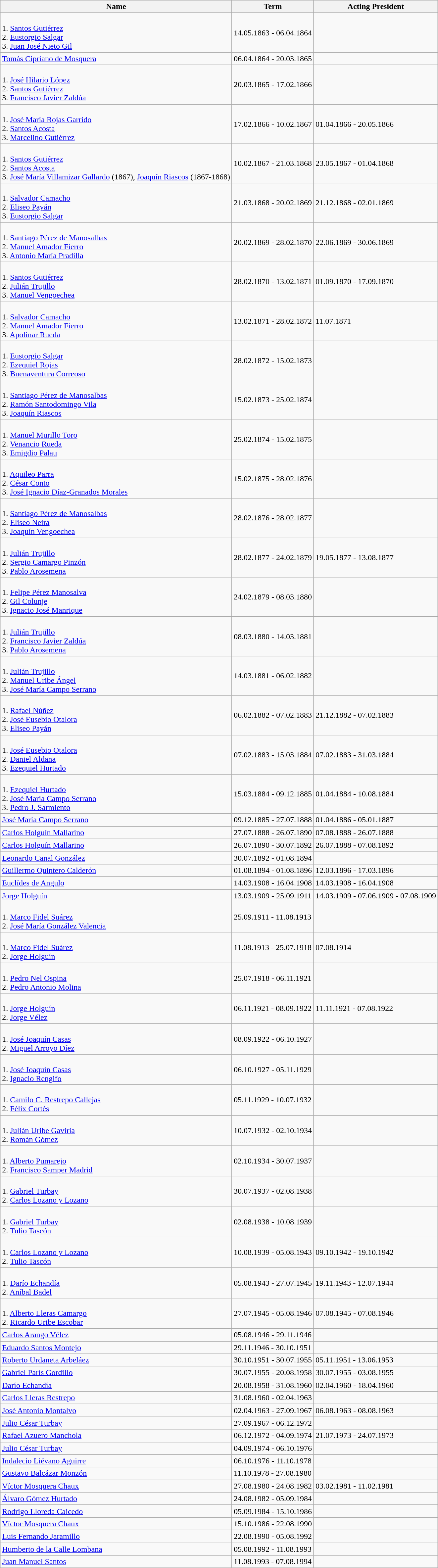<table class="wikitable">
<tr>
<th>Name</th>
<th>Term</th>
<th>Acting President</th>
</tr>
<tr>
<td><br>1. <a href='#'>Santos Gutiérrez</a><br>	
2. <a href='#'>Eustorgio Salgar</a><br>	 	 
3. <a href='#'>Juan José Nieto Gil</a></td>
<td>14.05.1863 - 06.04.1864</td>
<td></td>
</tr>
<tr>
<td><a href='#'>Tomás Cipriano de Mosquera</a></td>
<td>06.04.1864 - 20.03.1865</td>
<td></td>
</tr>
<tr>
<td><br>1. <a href='#'>José Hilario López</a><br>
2. <a href='#'>Santos Gutiérrez</a><br>	 	 
3. <a href='#'>Francisco Javier Zaldúa</a></td>
<td>20.03.1865 - 17.02.1866</td>
<td></td>
</tr>
<tr>
<td><br>1. <a href='#'>José María Rojas Garrido</a><br>
2. <a href='#'>Santos Acosta</a><br>
3. <a href='#'>Marcelino Gutiérrez</a></td>
<td>17.02.1866 - 10.02.1867</td>
<td>01.04.1866 - 20.05.1866</td>
</tr>
<tr>
<td><br>1. <a href='#'>Santos Gutiérrez</a><br>
2. <a href='#'>Santos Acosta</a><br>
3. <a href='#'>José María Villamizar Gallardo</a> (1867), <a href='#'>Joaquín Riascos</a> (1867-1868)</td>
<td>10.02.1867 - 21.03.1868</td>
<td>23.05.1867 - 01.04.1868</td>
</tr>
<tr>
<td><br>1. <a href='#'>Salvador Camacho</a><br>
2. <a href='#'>Eliseo Payán</a><br>
3. <a href='#'>Eustorgio Salgar</a></td>
<td>21.03.1868 - 20.02.1869</td>
<td>21.12.1868 - 02.01.1869</td>
</tr>
<tr>
<td><br>1. <a href='#'>Santiago Pérez de Manosalbas</a><br>
2. <a href='#'>Manuel Amador Fierro</a><br> 	 
3. <a href='#'>Antonio María Pradilla</a></td>
<td>20.02.1869 - 28.02.1870</td>
<td>22.06.1869 - 30.06.1869</td>
</tr>
<tr>
<td><br>1. <a href='#'>Santos Gutiérrez</a><br>		 
2. <a href='#'>Julián Trujillo</a><br>	 	
3. <a href='#'>Manuel Vengoechea</a></td>
<td>28.02.1870 - 13.02.1871</td>
<td>01.09.1870 - 17.09.1870</td>
</tr>
<tr>
<td><br>1. <a href='#'>Salvador Camacho</a><br>		
2. <a href='#'>Manuel Amador Fierro</a><br>	 	 
3. <a href='#'>Apolinar Rueda</a></td>
<td>13.02.1871 - 28.02.1872</td>
<td>11.07.1871</td>
</tr>
<tr>
<td><br>1. <a href='#'>Eustorgio Salgar</a><br>		 
2. <a href='#'>Ezequiel Rojas</a><br>	 	 
3. <a href='#'>Buenaventura Correoso</a></td>
<td>28.02.1872 - 15.02.1873</td>
<td></td>
</tr>
<tr>
<td><br>1. <a href='#'>Santiago Pérez de Manosalbas</a><br>		 
2. <a href='#'>Ramón Santodomingo Vila</a><br>	 	 
3. <a href='#'>Joaquín Riascos</a></td>
<td>15.02.1873 - 25.02.1874</td>
<td></td>
</tr>
<tr>
<td><br>1. <a href='#'>Manuel Murillo Toro</a><br>		 
2. <a href='#'>Venancio Rueda</a><br>	 	 
3. <a href='#'>Emigdio Palau</a></td>
<td>25.02.1874 - 15.02.1875</td>
<td></td>
</tr>
<tr>
<td><br>1. <a href='#'>Aquileo Parra</a><br>		 
2. <a href='#'>César Conto</a><br>	 	 
3. <a href='#'>José Ignacio Díaz-Granados Morales</a></td>
<td>15.02.1875 - 28.02.1876</td>
<td></td>
</tr>
<tr>
<td><br>1. <a href='#'>Santiago Pérez de Manosalbas</a><br>
2. <a href='#'>Eliseo Neira</a><br>
3. <a href='#'>Joaquín Vengoechea</a></td>
<td>28.02.1876 - 28.02.1877</td>
<td></td>
</tr>
<tr>
<td><br>1. <a href='#'>Julián Trujillo</a><br>
2. <a href='#'>Sergio Camargo Pinzón</a><br>
3. <a href='#'>Pablo Arosemena</a></td>
<td>28.02.1877 - 24.02.1879</td>
<td>19.05.1877 - 13.08.1877</td>
</tr>
<tr>
<td><br>1. <a href='#'>Felipe Pérez Manosalva</a><br>
2. <a href='#'>Gil Colunje</a><br>
3. <a href='#'>Ignacio José Manrique</a></td>
<td>24.02.1879 - 08.03.1880</td>
<td></td>
</tr>
<tr>
<td><br>1. <a href='#'>Julián Trujillo</a><br>
2. <a href='#'>Francisco Javier Zaldúa</a><br>
3. <a href='#'>Pablo Arosemena</a></td>
<td>08.03.1880 - 14.03.1881</td>
<td></td>
</tr>
<tr>
<td><br>1. <a href='#'>Julián Trujillo</a><br>
2. <a href='#'>Manuel Uribe Ángel</a><br>
3. <a href='#'>José María Campo Serrano</a></td>
<td>14.03.1881 - 06.02.1882</td>
<td></td>
</tr>
<tr>
<td><br>1. <a href='#'>Rafael Núñez</a><br>
2. <a href='#'>José Eusebio Otalora</a><br>
3. <a href='#'>Eliseo Payán</a></td>
<td>06.02.1882 - 07.02.1883</td>
<td>21.12.1882 - 07.02.1883</td>
</tr>
<tr>
<td><br>1. <a href='#'>José Eusebio Otalora</a><br>
2. <a href='#'>Daniel Aldana</a><br>
3. <a href='#'>Ezequiel Hurtado</a></td>
<td>07.02.1883 - 15.03.1884</td>
<td>07.02.1883 - 31.03.1884</td>
</tr>
<tr>
<td><br>1. <a href='#'>Ezequiel Hurtado</a><br>
2. <a href='#'>José María Campo Serrano</a><br>
3. <a href='#'>Pedro J. Sarmiento</a></td>
<td>15.03.1884 - 09.12.1885</td>
<td>01.04.1884 - 10.08.1884</td>
</tr>
<tr>
<td><a href='#'>José María Campo Serrano</a></td>
<td>09.12.1885 - 27.07.1888</td>
<td>01.04.1886 - 05.01.1887</td>
</tr>
<tr>
<td><a href='#'>Carlos Holguín Mallarino</a></td>
<td>27.07.1888 - 26.07.1890</td>
<td>07.08.1888 - 26.07.1888</td>
</tr>
<tr>
<td><a href='#'>Carlos Holguín Mallarino</a></td>
<td>26.07.1890 - 30.07.1892</td>
<td>26.07.1888 - 07.08.1892</td>
</tr>
<tr>
<td><a href='#'>Leonardo Canal González</a></td>
<td>30.07.1892 - 01.08.1894</td>
<td></td>
</tr>
<tr>
<td><a href='#'>Guillermo Quintero Calderón</a></td>
<td>01.08.1894 - 01.08.1896</td>
<td>12.03.1896 - 17.03.1896</td>
</tr>
<tr>
<td><a href='#'>Euclídes de Angulo</a></td>
<td>14.03.1908 - 16.04.1908</td>
<td>14.03.1908 - 16.04.1908</td>
</tr>
<tr>
<td><a href='#'>Jorge Holguín</a></td>
<td>13.03.1909 - 25.09.1911</td>
<td>14.03.1909 - 07.06.1909 - 07.08.1909</td>
</tr>
<tr>
<td><br>1. <a href='#'>Marco Fidel Suárez</a><br>
2. <a href='#'>José María González Valencia</a></td>
<td>25.09.1911 - 11.08.1913</td>
<td></td>
</tr>
<tr>
<td><br>1. <a href='#'>Marco Fidel Suárez</a><br>
2. <a href='#'>Jorge Holguín</a></td>
<td>11.08.1913 - 25.07.1918</td>
<td>07.08.1914</td>
</tr>
<tr>
<td><br>1. <a href='#'>Pedro Nel Ospina</a><br>
2. <a href='#'>Pedro Antonio Molina</a></td>
<td>25.07.1918 - 06.11.1921</td>
<td></td>
</tr>
<tr>
<td><br>1. <a href='#'>Jorge Holguín</a><br>
2. <a href='#'>Jorge Vélez</a></td>
<td>06.11.1921 - 08.09.1922</td>
<td>11.11.1921 - 07.08.1922</td>
</tr>
<tr>
<td><br>1. <a href='#'>José Joaquín Casas</a><br>
2. <a href='#'>Miguel Arroyo Díez</a></td>
<td>08.09.1922 - 06.10.1927</td>
<td></td>
</tr>
<tr>
<td><br>1. <a href='#'>José Joaquín Casas</a><br>
2. <a href='#'>Ignacio Rengifo</a></td>
<td>06.10.1927 - 05.11.1929</td>
<td></td>
</tr>
<tr>
<td><br>1. <a href='#'>Camilo C. Restrepo Callejas</a><br>
2. <a href='#'>Félix Cortés</a></td>
<td>05.11.1929 - 10.07.1932</td>
<td></td>
</tr>
<tr>
<td><br>1. <a href='#'>Julián Uribe Gaviria</a><br>
2. <a href='#'>Román Gómez</a></td>
<td>10.07.1932 - 02.10.1934</td>
<td></td>
</tr>
<tr>
<td><br>1. <a href='#'>Alberto Pumarejo</a><br>
2. <a href='#'>Francisco Samper Madrid</a></td>
<td>02.10.1934 - 30.07.1937</td>
<td></td>
</tr>
<tr>
<td><br>1. <a href='#'>Gabriel Turbay</a><br>
2. <a href='#'>Carlos Lozano y Lozano</a></td>
<td>30.07.1937 - 02.08.1938</td>
<td></td>
</tr>
<tr>
<td><br>1. <a href='#'>Gabriel Turbay</a><br>
2. <a href='#'>Tulio Tascón</a></td>
<td>02.08.1938 - 10.08.1939</td>
<td></td>
</tr>
<tr>
<td><br>1. <a href='#'>Carlos Lozano y Lozano</a><br>
2. <a href='#'>Tulio Tascón</a></td>
<td>10.08.1939 - 05.08.1943</td>
<td>09.10.1942 - 19.10.1942</td>
</tr>
<tr>
<td><br>1. <a href='#'>Darío Echandía</a><br>
2. <a href='#'>Aníbal Badel</a></td>
<td>05.08.1943 - 27.07.1945</td>
<td>19.11.1943 - 12.07.1944</td>
</tr>
<tr>
<td><br>1. <a href='#'>Alberto Lleras Camargo</a><br>
2. <a href='#'>Ricardo Uribe Escobar</a></td>
<td>27.07.1945 - 05.08.1946</td>
<td>07.08.1945 - 07.08.1946</td>
</tr>
<tr>
<td><a href='#'>Carlos Arango Vélez</a></td>
<td>05.08.1946 - 29.11.1946</td>
<td></td>
</tr>
<tr>
<td><a href='#'>Eduardo Santos Montejo</a></td>
<td>29.11.1946 - 30.10.1951</td>
<td></td>
</tr>
<tr>
<td><a href='#'>Roberto Urdaneta Arbeláez</a></td>
<td>30.10.1951 - 30.07.1955</td>
<td>05.11.1951 - 13.06.1953</td>
</tr>
<tr>
<td><a href='#'>Gabriel París Gordillo</a></td>
<td>30.07.1955 - 20.08.1958</td>
<td>30.07.1955 - 03.08.1955</td>
</tr>
<tr>
<td><a href='#'>Darío Echandía</a></td>
<td>20.08.1958 - 31.08.1960</td>
<td>02.04.1960 - 18.04.1960</td>
</tr>
<tr>
<td><a href='#'>Carlos Lleras Restrepo</a></td>
<td>31.08.1960 - 02.04.1963</td>
<td></td>
</tr>
<tr>
<td><a href='#'>José Antonio Montalvo</a></td>
<td>02.04.1963 - 27.09.1967</td>
<td>06.08.1963 - 08.08.1963</td>
</tr>
<tr>
<td><a href='#'>Julio César Turbay</a></td>
<td>27.09.1967 - 06.12.1972</td>
<td></td>
</tr>
<tr>
<td><a href='#'>Rafael Azuero Manchola</a></td>
<td>06.12.1972 - 04.09.1974</td>
<td>21.07.1973 - 24.07.1973</td>
</tr>
<tr>
<td><a href='#'>Julio César Turbay</a></td>
<td>04.09.1974 - 06.10.1976</td>
<td></td>
</tr>
<tr>
<td><a href='#'>Indalecio Liévano Aguirre</a></td>
<td>06.10.1976 - 11.10.1978</td>
<td></td>
</tr>
<tr>
<td><a href='#'>Gustavo Balcázar Monzón</a></td>
<td>11.10.1978 - 27.08.1980</td>
<td></td>
</tr>
<tr>
<td><a href='#'>Víctor Mosquera Chaux</a></td>
<td>27.08.1980 - 24.08.1982</td>
<td>03.02.1981 - 11.02.1981</td>
</tr>
<tr>
<td><a href='#'>Álvaro Gómez Hurtado</a></td>
<td>24.08.1982 - 05.09.1984</td>
<td></td>
</tr>
<tr>
<td><a href='#'>Rodrigo Lloreda Caicedo</a></td>
<td>05.09.1984 - 15.10.1986</td>
<td></td>
</tr>
<tr>
<td><a href='#'>Víctor Mosquera Chaux</a></td>
<td>15.10.1986 - 22.08.1990</td>
<td></td>
</tr>
<tr>
<td><a href='#'>Luis Fernando Jaramillo</a></td>
<td>22.08.1990 - 05.08.1992</td>
<td></td>
</tr>
<tr>
<td><a href='#'>Humberto de la Calle Lombana</a></td>
<td>05.08.1992 - 11.08.1993</td>
<td></td>
</tr>
<tr>
<td><a href='#'>Juan Manuel Santos</a></td>
<td>11.08.1993 - 07.08.1994</td>
<td></td>
</tr>
</table>
